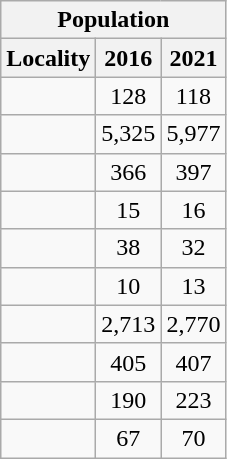<table class="wikitable" style="text-align:center;">
<tr>
<th colspan="3" style="text-align:center;  font-weight:bold">Population</th>
</tr>
<tr>
<th style="text-align:center; background:  font-weight:bold">Locality</th>
<th style="text-align:center; background:  font-weight:bold"><strong>2016</strong></th>
<th style="text-align:center; background:  font-weight:bold"><strong>2021</strong></th>
</tr>
<tr>
<td></td>
<td>128</td>
<td>118</td>
</tr>
<tr>
<td></td>
<td>5,325</td>
<td>5,977</td>
</tr>
<tr>
<td></td>
<td>366</td>
<td>397</td>
</tr>
<tr>
<td></td>
<td>15</td>
<td>16</td>
</tr>
<tr>
<td></td>
<td>38</td>
<td>32</td>
</tr>
<tr>
<td></td>
<td>10</td>
<td>13</td>
</tr>
<tr>
<td></td>
<td>2,713</td>
<td>2,770</td>
</tr>
<tr>
<td></td>
<td>405</td>
<td>407</td>
</tr>
<tr>
<td></td>
<td>190</td>
<td>223</td>
</tr>
<tr>
<td></td>
<td>67</td>
<td>70</td>
</tr>
</table>
